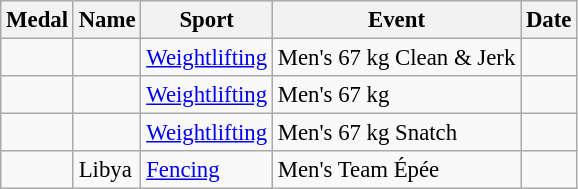<table class="wikitable sortable" style="font-size:95%">
<tr>
<th>Medal</th>
<th>Name</th>
<th>Sport</th>
<th>Event</th>
<th>Date</th>
</tr>
<tr>
<td></td>
<td></td>
<td><a href='#'>Weightlifting</a></td>
<td>Men's 67 kg Clean & Jerk</td>
<td></td>
</tr>
<tr>
<td></td>
<td></td>
<td><a href='#'>Weightlifting</a></td>
<td>Men's 67 kg</td>
<td></td>
</tr>
<tr>
<td></td>
<td></td>
<td><a href='#'>Weightlifting</a></td>
<td>Men's 67 kg Snatch</td>
<td></td>
</tr>
<tr>
<td></td>
<td>Libya</td>
<td><a href='#'>Fencing</a></td>
<td>Men's Team Épée</td>
<td></td>
</tr>
</table>
